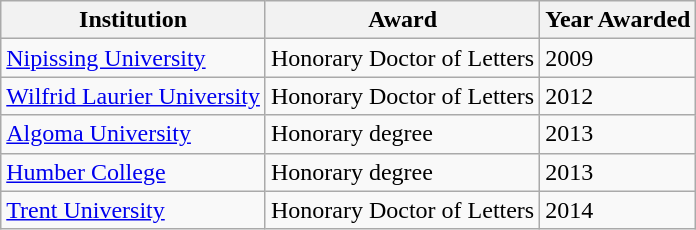<table class="wikitable sortable">
<tr>
<th>Institution</th>
<th>Award</th>
<th>Year Awarded</th>
</tr>
<tr>
<td><a href='#'>Nipissing University</a></td>
<td>Honorary Doctor of Letters</td>
<td>2009</td>
</tr>
<tr>
<td><a href='#'>Wilfrid Laurier University</a></td>
<td>Honorary Doctor of Letters</td>
<td>2012</td>
</tr>
<tr>
<td><a href='#'>Algoma University</a></td>
<td>Honorary degree</td>
<td>2013</td>
</tr>
<tr>
<td><a href='#'>Humber College</a></td>
<td>Honorary degree</td>
<td>2013</td>
</tr>
<tr>
<td><a href='#'>Trent University</a></td>
<td>Honorary Doctor of Letters</td>
<td>2014</td>
</tr>
</table>
